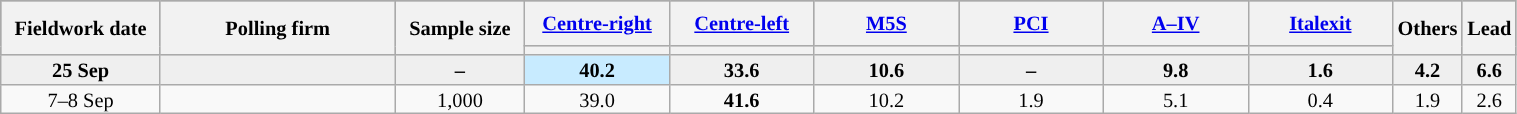<table class="wikitable mw-collapsible" style="text-align:center;font-size:85%;line-height:13px">
<tr style="height:30px; background-color:#8B8B8B">
<th rowspan="2" style="width:100px;">Fieldwork date</th>
<th rowspan="2" style="width:150px;">Polling firm</th>
<th rowspan="2" style="width:80px;">Sample size</th>
<th style="width:90px;"><a href='#'>Centre-right</a></th>
<th style="width:90px;"><a href='#'>Centre-left</a></th>
<th style="width:90px;"><a href='#'>M5S</a></th>
<th style="width:90px;"><a href='#'>PCI</a></th>
<th style="width:90px;"><a href='#'>A–IV</a></th>
<th style="width:90px;"><a href='#'>Italexit</a></th>
<th rowspan="2" style="width:35px;">Others</th>
<th rowspan="2" style="width:25px;">Lead</th>
</tr>
<tr>
<th style="background:"></th>
<th style="background:"></th>
<th style="background:"></th>
<th style="background:"></th>
<th style="background:"></th>
<th style="background:"></th>
</tr>
<tr style="background:#EFEFEF; font-weight:bold;">
<td>25 Sep</td>
<td></td>
<td>–</td>
<td style="background:#C8EBFF;"><strong>40.2</strong></td>
<td>33.6</td>
<td>10.6</td>
<td>–</td>
<td>9.8</td>
<td>1.6</td>
<td>4.2</td>
<td style="background:">6.6</td>
</tr>
<tr>
<td>7–8 Sep</td>
<td></td>
<td>1,000</td>
<td>39.0</td>
<td><strong>41.6</strong></td>
<td>10.2</td>
<td>1.9</td>
<td>5.1</td>
<td>0.4</td>
<td>1.9</td>
<td style="background:">2.6</td>
</tr>
</table>
